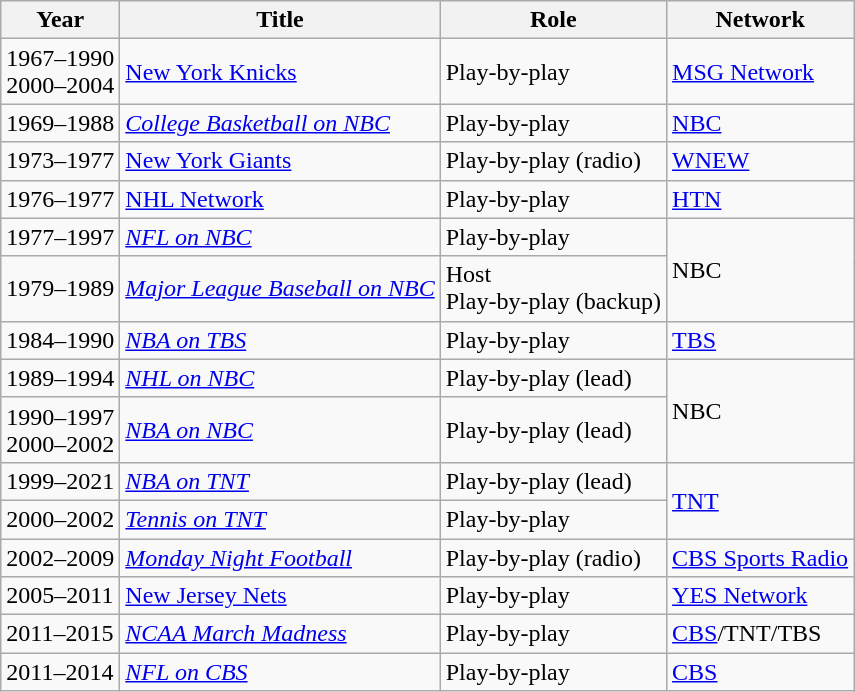<table class="wikitable sortable">
<tr>
<th>Year</th>
<th>Title</th>
<th>Role</th>
<th>Network</th>
</tr>
<tr>
<td>1967–1990 <br> 2000–2004</td>
<td><a href='#'>New York Knicks</a></td>
<td>Play-by-play</td>
<td><a href='#'>MSG Network</a></td>
</tr>
<tr>
<td>1969–1988</td>
<td><em><a href='#'>College Basketball on NBC</a></em></td>
<td>Play-by-play</td>
<td><a href='#'>NBC</a></td>
</tr>
<tr>
<td>1973–1977</td>
<td><a href='#'>New York Giants</a></td>
<td>Play-by-play (radio)</td>
<td><a href='#'>WNEW</a></td>
</tr>
<tr>
<td>1976–1977</td>
<td><a href='#'>NHL Network</a></td>
<td>Play-by-play</td>
<td><a href='#'>HTN</a></td>
</tr>
<tr>
<td>1977–1997</td>
<td><em><a href='#'>NFL on NBC</a></em></td>
<td>Play-by-play</td>
<td rowspan="2">NBC</td>
</tr>
<tr>
<td>1979–1989</td>
<td><em><a href='#'>Major League Baseball on NBC</a></em></td>
<td>Host <br> Play-by-play (backup)</td>
</tr>
<tr>
<td>1984–1990</td>
<td><em><a href='#'>NBA on TBS</a></em></td>
<td>Play-by-play</td>
<td><a href='#'>TBS</a></td>
</tr>
<tr>
<td>1989–1994</td>
<td><em><a href='#'>NHL on NBC</a></em></td>
<td>Play-by-play (lead)</td>
<td rowspan="2">NBC</td>
</tr>
<tr>
<td>1990–1997 <br> 2000–2002</td>
<td><em><a href='#'>NBA on NBC</a></em></td>
<td>Play-by-play (lead)</td>
</tr>
<tr>
<td>1999–2021</td>
<td><em><a href='#'>NBA on TNT</a></em></td>
<td>Play-by-play (lead)</td>
<td rowspan="2"><a href='#'>TNT</a></td>
</tr>
<tr>
<td>2000–2002</td>
<td><em><a href='#'>Tennis on TNT</a></em></td>
<td>Play-by-play</td>
</tr>
<tr>
<td>2002–2009</td>
<td><em><a href='#'>Monday Night Football</a></em></td>
<td>Play-by-play (radio)</td>
<td><a href='#'>CBS Sports Radio</a></td>
</tr>
<tr>
<td>2005–2011</td>
<td><a href='#'>New Jersey Nets</a></td>
<td>Play-by-play</td>
<td><a href='#'>YES Network</a></td>
</tr>
<tr>
<td>2011–2015</td>
<td><em><a href='#'>NCAA March Madness</a></em></td>
<td>Play-by-play</td>
<td><a href='#'>CBS</a>/TNT/TBS</td>
</tr>
<tr>
<td>2011–2014</td>
<td><em><a href='#'>NFL on CBS</a></em></td>
<td>Play-by-play</td>
<td><a href='#'>CBS</a></td>
</tr>
</table>
